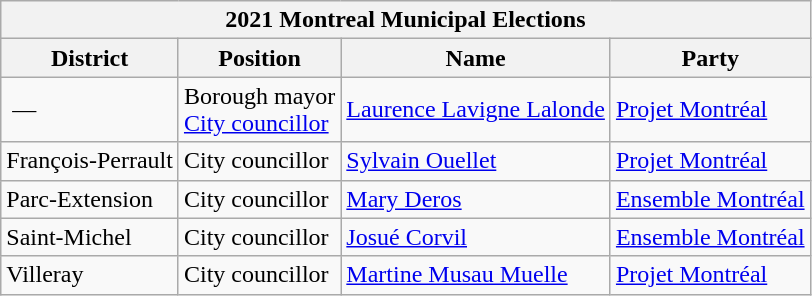<table class="wikitable" border="1">
<tr>
<th colspan="4">2021 Montreal Municipal Elections</th>
</tr>
<tr>
<th>District</th>
<th>Position</th>
<th>Name</th>
<th>Party</th>
</tr>
<tr>
<td> —</td>
<td>Borough mayor<br><a href='#'>City councillor</a></td>
<td><a href='#'>Laurence Lavigne Lalonde</a></td>
<td><a href='#'>Projet Montréal</a></td>
</tr>
<tr>
<td>François-Perrault</td>
<td>City councillor</td>
<td><a href='#'>Sylvain Ouellet</a></td>
<td><a href='#'>Projet Montréal</a></td>
</tr>
<tr>
<td>Parc-Extension</td>
<td>City councillor</td>
<td><a href='#'>Mary Deros</a></td>
<td><a href='#'>Ensemble Montréal</a></td>
</tr>
<tr>
<td>Saint-Michel</td>
<td>City councillor</td>
<td><a href='#'>Josué Corvil</a></td>
<td><a href='#'>Ensemble Montréal</a></td>
</tr>
<tr>
<td>Villeray</td>
<td>City councillor</td>
<td><a href='#'>Martine Musau Muelle</a></td>
<td><a href='#'>Projet Montréal</a></td>
</tr>
</table>
